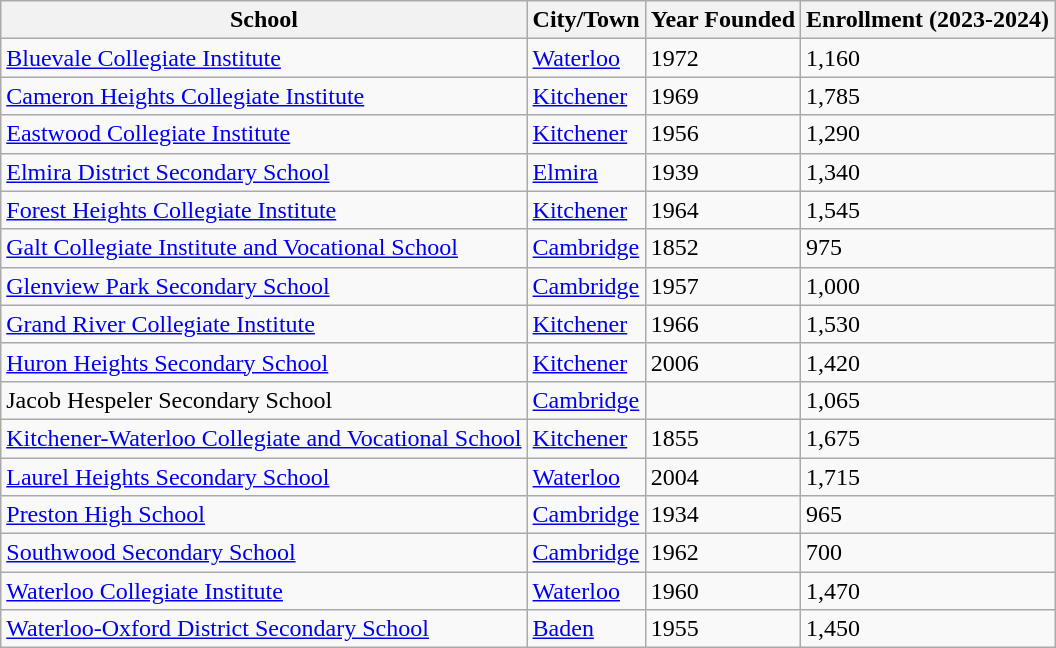<table class="wikitable">
<tr>
<th>School</th>
<th>City/Town</th>
<th>Year Founded</th>
<th>Enrollment (2023-2024)</th>
</tr>
<tr>
<td><a href='#'>Bluevale Collegiate Institute</a></td>
<td><a href='#'>Waterloo</a></td>
<td>1972</td>
<td>1,160</td>
</tr>
<tr>
<td><a href='#'>Cameron Heights Collegiate Institute</a></td>
<td><a href='#'>Kitchener</a></td>
<td>1969</td>
<td>1,785</td>
</tr>
<tr>
<td><a href='#'>Eastwood Collegiate Institute</a></td>
<td><a href='#'>Kitchener</a></td>
<td>1956</td>
<td>1,290</td>
</tr>
<tr>
<td><a href='#'>Elmira District Secondary School</a></td>
<td><a href='#'>Elmira</a></td>
<td>1939</td>
<td>1,340</td>
</tr>
<tr>
<td><a href='#'>Forest Heights Collegiate Institute</a></td>
<td><a href='#'>Kitchener</a></td>
<td>1964</td>
<td>1,545</td>
</tr>
<tr>
<td><a href='#'>Galt Collegiate Institute and Vocational School</a></td>
<td><a href='#'>Cambridge</a></td>
<td>1852</td>
<td>975</td>
</tr>
<tr>
<td><a href='#'>Glenview Park Secondary School</a></td>
<td><a href='#'>Cambridge</a></td>
<td>1957</td>
<td>1,000</td>
</tr>
<tr>
<td><a href='#'>Grand River Collegiate Institute</a></td>
<td><a href='#'>Kitchener</a></td>
<td>1966</td>
<td>1,530</td>
</tr>
<tr>
<td><a href='#'>Huron Heights Secondary School</a></td>
<td><a href='#'>Kitchener</a></td>
<td>2006</td>
<td>1,420</td>
</tr>
<tr>
<td>Jacob Hespeler Secondary School</td>
<td><a href='#'>Cambridge</a></td>
<td></td>
<td>1,065</td>
</tr>
<tr>
<td><a href='#'>Kitchener-Waterloo Collegiate and Vocational School</a></td>
<td><a href='#'>Kitchener</a></td>
<td>1855</td>
<td>1,675</td>
</tr>
<tr>
<td><a href='#'>Laurel Heights Secondary School</a></td>
<td><a href='#'>Waterloo</a></td>
<td>2004</td>
<td>1,715</td>
</tr>
<tr>
<td><a href='#'>Preston High School</a></td>
<td><a href='#'>Cambridge</a></td>
<td>1934</td>
<td>965</td>
</tr>
<tr>
<td><a href='#'>Southwood Secondary School</a></td>
<td><a href='#'>Cambridge</a></td>
<td>1962</td>
<td>700</td>
</tr>
<tr>
<td><a href='#'>Waterloo Collegiate Institute</a></td>
<td><a href='#'>Waterloo</a></td>
<td>1960</td>
<td>1,470</td>
</tr>
<tr>
<td><a href='#'>Waterloo-Oxford District Secondary School</a></td>
<td><a href='#'>Baden</a></td>
<td>1955</td>
<td>1,450</td>
</tr>
</table>
